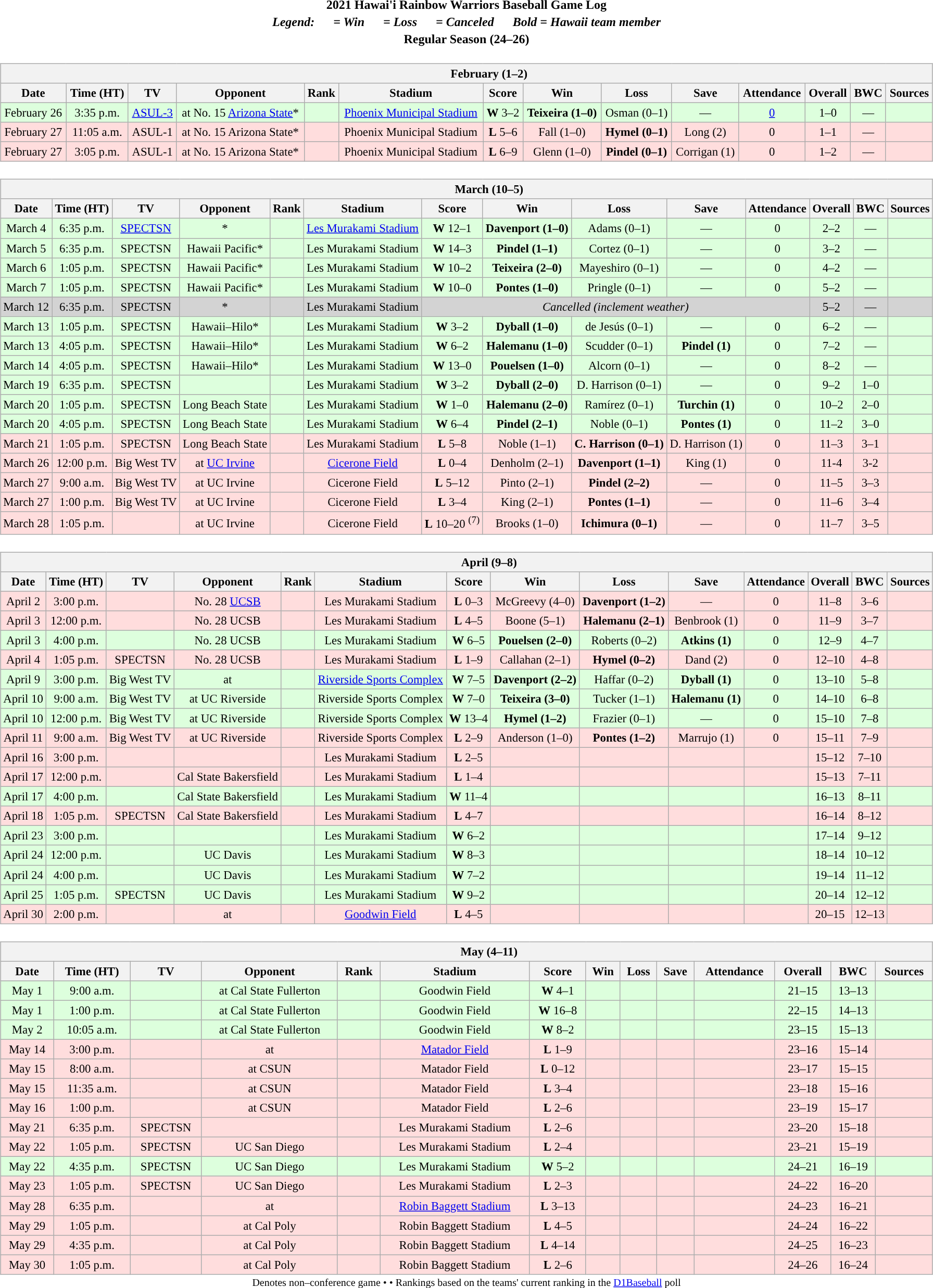<table class="toccolours" width=95% style="clear:both; margin:1.5em auto; text-align:center;">
<tr>
<th colspan=2>2021 Hawai'i Rainbow Warriors Baseball Game Log</th>
</tr>
<tr>
<th colspan=2><em>Legend:       = Win       = Loss       = Canceled      Bold = Hawaii team member</em></th>
</tr>
<tr>
<th colspan=2>Regular Season (24–26)</th>
</tr>
<tr valign="top">
<td><br><table class="wikitable collapsible collapsed" style="margin:auto; width:100%; text-align:center; font-size:95%">
<tr>
<th colspan=14 style="padding-left:4em;">February (1–2)</th>
</tr>
<tr>
<th bgcolor="#DDDDFF">Date</th>
<th bgcolor="#DDDDFF">Time (HT)</th>
<th bgcolor="#DDDDFF">TV</th>
<th bgcolor="#DDDDFF">Opponent</th>
<th bgcolor="#DDDDFF">Rank</th>
<th bgcolor="#DDDDFF">Stadium</th>
<th bgcolor="#DDDDFF">Score</th>
<th bgcolor="#DDDDFF">Win</th>
<th bgcolor="#DDDDFF">Loss</th>
<th bgcolor="#DDDDFF">Save</th>
<th bgcolor="#DDDDFF">Attendance</th>
<th bgcolor="#DDDDFF">Overall</th>
<th bgcolor="#DDDDFF">BWC</th>
<th bgcolor="#DDDDFF">Sources</th>
</tr>
<tr bgcolor="ddffdd">
<td>February 26</td>
<td>3:35 p.m.</td>
<td><a href='#'>ASUL-3</a></td>
<td>at No. 15 <a href='#'>Arizona State</a>*</td>
<td></td>
<td><a href='#'>Phoenix Municipal Stadium</a><br></td>
<td><strong>W</strong> 3–2</td>
<td><strong>Teixeira (1–0)</strong></td>
<td>Osman (0–1)</td>
<td>—</td>
<td><a href='#'>0</a></td>
<td>1–0</td>
<td>—</td>
<td><br></td>
</tr>
<tr bgcolor="ffdddd">
<td>February 27</td>
<td>11:05 a.m.</td>
<td>ASUL-1</td>
<td>at No. 15 Arizona State*</td>
<td></td>
<td>Phoenix Municipal Stadium</td>
<td><strong>L</strong> 5–6</td>
<td>Fall (1–0)</td>
<td><strong>Hymel (0–1)</strong></td>
<td>Long (2)</td>
<td>0</td>
<td>1–1</td>
<td>—</td>
<td><br></td>
</tr>
<tr bgcolor="ffdddd">
<td>February 27</td>
<td>3:05 p.m.</td>
<td>ASUL-1</td>
<td>at No. 15 Arizona State*</td>
<td></td>
<td>Phoenix Municipal Stadium</td>
<td><strong>L</strong> 6–9</td>
<td>Glenn (1–0)</td>
<td><strong>Pindel (0–1)</strong></td>
<td>Corrigan (1)</td>
<td>0</td>
<td>1–2</td>
<td>—</td>
<td><br></td>
</tr>
</table>
</td>
</tr>
<tr>
<td><br><table class="wikitable collapsible collapsed" style="margin:auto; width:100%; text-align:center; font-size:95%">
<tr>
<th colspan=14 style="padding-left:4em;">March (10–5)</th>
</tr>
<tr>
<th bgcolor="#DDDDFF">Date</th>
<th bgcolor="#DDDDFF">Time (HT)</th>
<th bgcolor="#DDDDFF">TV</th>
<th bgcolor="#DDDDFF">Opponent</th>
<th bgcolor="#DDDDFF">Rank</th>
<th bgcolor="#DDDDFF">Stadium</th>
<th bgcolor="#DDDDFF">Score</th>
<th bgcolor="#DDDDFF">Win</th>
<th bgcolor="#DDDDFF">Loss</th>
<th bgcolor="#DDDDFF">Save</th>
<th bgcolor="#DDDDFF">Attendance</th>
<th bgcolor="#DDDDFF">Overall</th>
<th bgcolor="#DDDDFF">BWC</th>
<th bgcolor="#DDDDFF">Sources</th>
</tr>
<tr bgcolor="ddffdd">
<td>March 4</td>
<td>6:35 p.m.</td>
<td><a href='#'>SPECTSN</a></td>
<td>*</td>
<td></td>
<td><a href='#'>Les Murakami Stadium</a><br></td>
<td><strong>W</strong> 12–1</td>
<td><strong>Davenport (1–0)</strong></td>
<td>Adams (0–1)</td>
<td>—</td>
<td>0</td>
<td>2–2</td>
<td>—</td>
<td><br></td>
</tr>
<tr bgcolor="ddffdd">
<td>March 5</td>
<td>6:35 p.m.</td>
<td>SPECTSN</td>
<td>Hawaii Pacific*</td>
<td></td>
<td>Les Murakami Stadium</td>
<td><strong>W</strong> 14–3</td>
<td><strong>Pindel (1–1)</strong></td>
<td>Cortez (0–1)</td>
<td>—</td>
<td>0</td>
<td>3–2</td>
<td>—</td>
<td><br></td>
</tr>
<tr bgcolor="ddffdd">
<td>March 6</td>
<td>1:05 p.m.</td>
<td>SPECTSN</td>
<td>Hawaii Pacific*</td>
<td></td>
<td>Les Murakami Stadium</td>
<td><strong>W</strong> 10–2</td>
<td><strong>Teixeira (2–0)</strong></td>
<td>Mayeshiro (0–1)</td>
<td>—</td>
<td>0</td>
<td>4–2</td>
<td>—</td>
<td><br></td>
</tr>
<tr bgcolor="ddffdd">
<td>March 7</td>
<td>1:05 p.m.</td>
<td>SPECTSN</td>
<td>Hawaii Pacific*</td>
<td></td>
<td>Les Murakami Stadium</td>
<td><strong>W</strong> 10–0</td>
<td><strong>Pontes (1–0)</strong></td>
<td>Pringle (0–1)</td>
<td>—</td>
<td>0</td>
<td>5–2</td>
<td>—</td>
<td><br></td>
</tr>
<tr bgcolor="d3d3d3">
<td>March 12</td>
<td>6:35 p.m.</td>
<td>SPECTSN</td>
<td>*</td>
<td></td>
<td>Les Murakami Stadium</td>
<td colspan="5"><em>Cancelled (inclement weather)</em></td>
<td>5–2</td>
<td>—</td>
<td></td>
</tr>
<tr bgcolor="ddffdd">
<td>March 13</td>
<td>1:05 p.m.</td>
<td>SPECTSN</td>
<td>Hawaii–Hilo*</td>
<td></td>
<td>Les Murakami Stadium</td>
<td><strong>W</strong> 3–2</td>
<td><strong>Dyball (1–0)</strong></td>
<td>de Jesús (0–1)</td>
<td>—</td>
<td>0</td>
<td>6–2</td>
<td>—</td>
<td><br></td>
</tr>
<tr bgcolor="ddffdd">
<td>March 13</td>
<td>4:05 p.m.</td>
<td>SPECTSN</td>
<td>Hawaii–Hilo*</td>
<td></td>
<td>Les Murakami Stadium</td>
<td><strong>W</strong> 6–2</td>
<td><strong>Halemanu (1–0)</strong></td>
<td>Scudder (0–1)</td>
<td><strong>Pindel (1)</strong></td>
<td>0</td>
<td>7–2</td>
<td>—</td>
<td><br></td>
</tr>
<tr bgcolor="ddffdd">
<td>March 14</td>
<td>4:05 p.m.</td>
<td>SPECTSN</td>
<td>Hawaii–Hilo*</td>
<td></td>
<td>Les Murakami Stadium</td>
<td><strong>W</strong> 13–0</td>
<td><strong>Pouelsen (1–0)</strong></td>
<td>Alcorn (0–1)</td>
<td>—</td>
<td>0</td>
<td>8–2</td>
<td>—</td>
<td><br></td>
</tr>
<tr bgcolor="ddffdd">
<td>March 19</td>
<td>6:35 p.m.</td>
<td>SPECTSN</td>
<td></td>
<td></td>
<td>Les Murakami Stadium</td>
<td><strong>W</strong> 3–2</td>
<td><strong>Dyball (2–0)</strong></td>
<td>D. Harrison (0–1)</td>
<td>—</td>
<td>0</td>
<td>9–2</td>
<td>1–0</td>
<td><br></td>
</tr>
<tr bgcolor="ddffdd">
<td>March 20</td>
<td>1:05 p.m.</td>
<td>SPECTSN</td>
<td>Long Beach State</td>
<td></td>
<td>Les Murakami Stadium</td>
<td><strong>W</strong> 1–0</td>
<td><strong>Halemanu (2–0)</strong></td>
<td>Ramírez (0–1)</td>
<td><strong>Turchin (1)</strong></td>
<td>0</td>
<td>10–2</td>
<td>2–0</td>
<td><br></td>
</tr>
<tr bgcolor="ddffdd">
<td>March 20</td>
<td>4:05 p.m.</td>
<td>SPECTSN</td>
<td>Long Beach State</td>
<td></td>
<td>Les Murakami Stadium</td>
<td><strong>W</strong> 6–4</td>
<td><strong>Pindel (2–1)</strong></td>
<td>Noble (0–1)</td>
<td><strong>Pontes (1)</strong></td>
<td>0</td>
<td>11–2</td>
<td>3–0</td>
<td><br></td>
</tr>
<tr bgcolor="ffdddd">
<td>March 21</td>
<td>1:05 p.m.</td>
<td>SPECTSN</td>
<td>Long Beach State</td>
<td></td>
<td>Les Murakami Stadium</td>
<td><strong>L</strong> 5–8</td>
<td>Noble (1–1)</td>
<td><strong>C. Harrison (0–1)</strong></td>
<td>D. Harrison (1)</td>
<td>0</td>
<td>11–3</td>
<td>3–1</td>
<td><br></td>
</tr>
<tr bgcolor="ffdddd">
<td>March 26</td>
<td>12:00 p.m.</td>
<td>Big West TV</td>
<td>at <a href='#'>UC Irvine</a></td>
<td></td>
<td><a href='#'>Cicerone Field</a><br></td>
<td><strong>L</strong> 0–4</td>
<td>Denholm (2–1)</td>
<td><strong> Davenport (1–1)</strong></td>
<td>King (1)</td>
<td>0</td>
<td>11-4</td>
<td>3-2</td>
<td><br></td>
</tr>
<tr bgcolor="ffdddd">
<td>March 27</td>
<td>9:00 a.m.</td>
<td>Big West TV</td>
<td>at UC Irvine</td>
<td></td>
<td>Cicerone Field</td>
<td><strong>L</strong> 5–12</td>
<td>Pinto (2–1)</td>
<td><strong>Pindel (2–2) </strong></td>
<td>—</td>
<td>0</td>
<td>11–5</td>
<td>3–3</td>
<td><br></td>
</tr>
<tr bgcolor="ffdddd">
<td>March 27</td>
<td>1:00 p.m.</td>
<td>Big West TV</td>
<td>at UC Irvine</td>
<td></td>
<td>Cicerone Field</td>
<td><strong>L</strong> 3–4</td>
<td>King (2–1)</td>
<td><strong>Pontes (1–1) </strong></td>
<td>—</td>
<td>0</td>
<td>11–6</td>
<td>3–4</td>
<td><br></td>
</tr>
<tr bgcolor="ffdddd">
<td>March 28</td>
<td>1:05 p.m.</td>
<td></td>
<td>at UC Irvine</td>
<td></td>
<td>Cicerone Field</td>
<td><strong>L</strong> 10–20 <sup>(7)</sup></td>
<td>Brooks (1–0)</td>
<td><strong>Ichimura (0–1)</strong></td>
<td>—</td>
<td>0</td>
<td>11–7</td>
<td>3–5</td>
<td><br></td>
</tr>
</table>
</td>
</tr>
<tr>
<td><br><table class="wikitable collapsible collapsed" style="margin:auto; width:100%; text-align:center; font-size:95%">
<tr>
<th colspan=14 style="padding-left:4em;">April (9–8)</th>
</tr>
<tr>
<th bgcolor="#DDDDFF">Date</th>
<th bgcolor="#DDDDFF">Time (HT)</th>
<th bgcolor="#DDDDFF">TV</th>
<th bgcolor="#DDDDFF">Opponent</th>
<th bgcolor="#DDDDFF">Rank</th>
<th bgcolor="#DDDDFF">Stadium</th>
<th bgcolor="#DDDDFF">Score</th>
<th bgcolor="#DDDDFF">Win</th>
<th bgcolor="#DDDDFF">Loss</th>
<th bgcolor="#DDDDFF">Save</th>
<th bgcolor="#DDDDFF">Attendance</th>
<th bgcolor="#DDDDFF">Overall</th>
<th bgcolor="#DDDDFF">BWC</th>
<th bgcolor="#DDDDFF">Sources</th>
</tr>
<tr bgcolor="ffdddd">
<td>April 2</td>
<td>3:00 p.m.</td>
<td></td>
<td>No. 28 <a href='#'>UCSB</a></td>
<td></td>
<td>Les Murakami Stadium</td>
<td><strong>L</strong> 0–3</td>
<td>McGreevy (4–0)</td>
<td><strong>Davenport (1–2)</strong></td>
<td>—</td>
<td>0</td>
<td>11–8</td>
<td>3–6</td>
<td><br></td>
</tr>
<tr bgcolor="ffdddd">
<td>April 3</td>
<td>12:00 p.m.</td>
<td></td>
<td>No. 28 UCSB</td>
<td></td>
<td>Les Murakami Stadium</td>
<td><strong>L</strong> 4–5</td>
<td>Boone (5–1)</td>
<td><strong>Halemanu (2–1)</strong></td>
<td>Benbrook (1)</td>
<td>0</td>
<td>11–9</td>
<td>3–7</td>
<td><br></td>
</tr>
<tr bgcolor="ddffdd">
<td>April 3</td>
<td>4:00 p.m.</td>
<td></td>
<td>No. 28 UCSB</td>
<td></td>
<td>Les Murakami Stadium</td>
<td><strong>W</strong> 6–5</td>
<td><strong>Pouelsen (2–0)</strong></td>
<td>Roberts (0–2)</td>
<td><strong>Atkins (1)</strong></td>
<td>0</td>
<td>12–9</td>
<td>4–7</td>
<td><br></td>
</tr>
<tr bgcolor="ffdddd">
<td>April 4</td>
<td>1:05 p.m.</td>
<td>SPECTSN</td>
<td>No. 28 UCSB</td>
<td></td>
<td>Les Murakami Stadium</td>
<td><strong>L</strong> 1–9</td>
<td>Callahan (2–1)</td>
<td><strong>Hymel (0–2)</strong></td>
<td>Dand (2)</td>
<td>0</td>
<td>12–10</td>
<td>4–8</td>
<td><br></td>
</tr>
<tr bgcolor="ddffdd">
<td>April 9</td>
<td>3:00 p.m.</td>
<td>Big West TV</td>
<td>at </td>
<td></td>
<td><a href='#'>Riverside Sports Complex</a><br></td>
<td><strong>W</strong> 7–5</td>
<td><strong>Davenport (2–2)</strong></td>
<td>Haffar (0–2)</td>
<td><strong>Dyball (1)</strong></td>
<td>0</td>
<td>13–10</td>
<td>5–8</td>
<td><br></td>
</tr>
<tr bgcolor="ddffdd">
<td>April 10</td>
<td>9:00 a.m.</td>
<td>Big West TV</td>
<td>at UC Riverside</td>
<td></td>
<td>Riverside Sports Complex</td>
<td><strong>W</strong> 7–0</td>
<td><strong>Teixeira (3–0)</strong></td>
<td>Tucker (1–1)</td>
<td><strong>Halemanu (1)</strong></td>
<td>0</td>
<td>14–10</td>
<td>6–8</td>
<td><br></td>
</tr>
<tr bgcolor="ddffdd">
<td>April 10</td>
<td>12:00 p.m.</td>
<td>Big West TV</td>
<td>at UC Riverside</td>
<td></td>
<td>Riverside Sports Complex</td>
<td><strong>W</strong> 13–4</td>
<td><strong>Hymel (1–2)</strong></td>
<td>Frazier (0–1)</td>
<td>—</td>
<td>0</td>
<td>15–10</td>
<td>7–8</td>
<td><br></td>
</tr>
<tr bgcolor="ffdddd">
<td>April 11</td>
<td>9:00 a.m.</td>
<td>Big West TV</td>
<td>at UC Riverside</td>
<td></td>
<td>Riverside Sports Complex</td>
<td><strong>L</strong> 2–9</td>
<td>Anderson (1–0)</td>
<td><strong>Pontes (1–2)</strong></td>
<td>Marrujo (1)</td>
<td>0</td>
<td>15–11</td>
<td>7–9</td>
<td><br></td>
</tr>
<tr bgcolor="ffdddd">
<td>April 16</td>
<td>3:00 p.m.</td>
<td></td>
<td></td>
<td></td>
<td>Les Murakami Stadium</td>
<td><strong>L</strong> 2–5</td>
<td></td>
<td></td>
<td></td>
<td></td>
<td>15–12</td>
<td>7–10</td>
<td></td>
</tr>
<tr bgcolor="ffdddd">
<td>April 17</td>
<td>12:00 p.m.</td>
<td></td>
<td>Cal State Bakersfield</td>
<td></td>
<td>Les Murakami Stadium</td>
<td><strong>L</strong> 1–4</td>
<td></td>
<td></td>
<td></td>
<td></td>
<td>15–13</td>
<td>7–11</td>
<td></td>
</tr>
<tr bgcolor="ddffdd">
<td>April 17</td>
<td>4:00 p.m.</td>
<td></td>
<td>Cal State Bakersfield</td>
<td></td>
<td>Les Murakami Stadium</td>
<td><strong>W</strong> 11–4</td>
<td></td>
<td></td>
<td></td>
<td></td>
<td>16–13</td>
<td>8–11</td>
<td></td>
</tr>
<tr bgcolor="ffdddd">
<td>April 18</td>
<td>1:05 p.m.</td>
<td>SPECTSN</td>
<td>Cal State Bakersfield</td>
<td></td>
<td>Les Murakami Stadium</td>
<td><strong>L</strong> 4–7</td>
<td></td>
<td></td>
<td></td>
<td></td>
<td>16–14</td>
<td>8–12</td>
<td></td>
</tr>
<tr bgcolor="ddffdd">
<td>April 23</td>
<td>3:00 p.m.</td>
<td></td>
<td></td>
<td></td>
<td>Les Murakami Stadium</td>
<td><strong>W</strong> 6–2</td>
<td></td>
<td></td>
<td></td>
<td></td>
<td>17–14</td>
<td>9–12</td>
<td></td>
</tr>
<tr bgcolor="ddffdd">
<td>April 24</td>
<td>12:00 p.m.</td>
<td></td>
<td>UC Davis</td>
<td></td>
<td>Les Murakami Stadium</td>
<td><strong>W</strong> 8–3</td>
<td></td>
<td></td>
<td></td>
<td></td>
<td>18–14</td>
<td>10–12</td>
<td></td>
</tr>
<tr bgcolor="ddffdd">
<td>April 24</td>
<td>4:00 p.m.</td>
<td></td>
<td>UC Davis</td>
<td></td>
<td>Les Murakami Stadium</td>
<td><strong>W</strong> 7–2</td>
<td></td>
<td></td>
<td></td>
<td></td>
<td>19–14</td>
<td>11–12</td>
<td></td>
</tr>
<tr bgcolor="ddffdd">
<td>April 25</td>
<td>1:05 p.m.</td>
<td>SPECTSN</td>
<td>UC Davis</td>
<td></td>
<td>Les Murakami Stadium</td>
<td><strong>W</strong> 9–2</td>
<td></td>
<td></td>
<td></td>
<td></td>
<td>20–14</td>
<td>12–12</td>
<td></td>
</tr>
<tr bgcolor="ffdddd">
<td>April 30</td>
<td>2:00 p.m.</td>
<td></td>
<td>at </td>
<td></td>
<td><a href='#'>Goodwin Field</a><br></td>
<td><strong>L</strong> 4–5 </td>
<td></td>
<td></td>
<td></td>
<td></td>
<td>20–15</td>
<td>12–13</td>
<td></td>
</tr>
</table>
</td>
</tr>
<tr>
<td><br><table class="wikitable collapsible collapsed" style="margin:auto; width:100%; text-align:center; font-size:95%">
<tr>
<th colspan=14 style="padding-left:4em;">May (4–11)</th>
</tr>
<tr>
<th bgcolor="#DDDDFF">Date</th>
<th bgcolor="#DDDDFF">Time (HT)</th>
<th bgcolor="#DDDDFF">TV</th>
<th bgcolor="#DDDDFF">Opponent</th>
<th bgcolor="#DDDDFF">Rank</th>
<th bgcolor="#DDDDFF">Stadium</th>
<th bgcolor="#DDDDFF">Score</th>
<th bgcolor="#DDDDFF">Win</th>
<th bgcolor="#DDDDFF">Loss</th>
<th bgcolor="#DDDDFF">Save</th>
<th bgcolor="#DDDDFF">Attendance</th>
<th bgcolor="#DDDDFF">Overall</th>
<th bgcolor="#DDDDFF">BWC</th>
<th bgcolor="#DDDDFF">Sources</th>
</tr>
<tr bgcolor="ddffdd">
<td>May 1</td>
<td>9:00 a.m.</td>
<td></td>
<td>at Cal State Fullerton</td>
<td></td>
<td>Goodwin Field</td>
<td><strong>W</strong> 4–1</td>
<td></td>
<td></td>
<td></td>
<td></td>
<td>21–15</td>
<td>13–13</td>
<td></td>
</tr>
<tr bgcolor="ddffdd">
<td>May 1</td>
<td>1:00 p.m.</td>
<td></td>
<td>at Cal State Fullerton</td>
<td></td>
<td>Goodwin Field</td>
<td><strong>W</strong> 16–8</td>
<td></td>
<td></td>
<td></td>
<td></td>
<td>22–15</td>
<td>14–13</td>
<td></td>
</tr>
<tr bgcolor="ddffdd">
<td>May 2</td>
<td>10:05 a.m.</td>
<td></td>
<td>at Cal State Fullerton</td>
<td></td>
<td>Goodwin Field</td>
<td><strong>W</strong> 8–2</td>
<td></td>
<td></td>
<td></td>
<td></td>
<td>23–15</td>
<td>15–13</td>
<td></td>
</tr>
<tr bgcolor="ffdddd">
<td>May 14</td>
<td>3:00 p.m.</td>
<td></td>
<td>at </td>
<td></td>
<td><a href='#'>Matador Field</a><br></td>
<td><strong>L</strong> 1–9</td>
<td></td>
<td></td>
<td></td>
<td></td>
<td>23–16</td>
<td>15–14</td>
<td></td>
</tr>
<tr bgcolor="ffdddd">
<td>May 15</td>
<td>8:00 a.m.</td>
<td></td>
<td>at CSUN</td>
<td></td>
<td>Matador Field</td>
<td><strong>L</strong> 0–12</td>
<td></td>
<td></td>
<td></td>
<td></td>
<td>23–17</td>
<td>15–15</td>
<td></td>
</tr>
<tr bgcolor="ffdddd">
<td>May 15</td>
<td>11:35 a.m.</td>
<td></td>
<td>at CSUN</td>
<td></td>
<td>Matador Field</td>
<td><strong>L</strong> 3–4</td>
<td></td>
<td></td>
<td></td>
<td></td>
<td>23–18</td>
<td>15–16</td>
<td></td>
</tr>
<tr bgcolor="ffdddd">
<td>May 16</td>
<td>1:00 p.m.</td>
<td></td>
<td>at CSUN</td>
<td></td>
<td>Matador Field</td>
<td><strong>L</strong> 2–6</td>
<td></td>
<td></td>
<td></td>
<td></td>
<td>23–19</td>
<td>15–17</td>
<td></td>
</tr>
<tr bgcolor="ffdddd">
<td>May 21</td>
<td>6:35 p.m.</td>
<td>SPECTSN</td>
<td></td>
<td></td>
<td>Les Murakami Stadium</td>
<td><strong>L</strong> 2–6</td>
<td></td>
<td></td>
<td></td>
<td></td>
<td>23–20</td>
<td>15–18</td>
<td></td>
</tr>
<tr bgcolor="ffdddd">
<td>May 22</td>
<td>1:05 p.m.</td>
<td>SPECTSN</td>
<td>UC San Diego</td>
<td></td>
<td>Les Murakami Stadium</td>
<td><strong>L</strong> 2–4</td>
<td></td>
<td></td>
<td></td>
<td></td>
<td>23–21</td>
<td>15–19</td>
<td></td>
</tr>
<tr bgcolor="ddffdd">
<td>May 22</td>
<td>4:35 p.m.</td>
<td>SPECTSN</td>
<td>UC San Diego</td>
<td></td>
<td>Les Murakami Stadium</td>
<td><strong>W</strong> 5–2</td>
<td></td>
<td></td>
<td></td>
<td></td>
<td>24–21</td>
<td>16–19</td>
<td></td>
</tr>
<tr bgcolor="ffdddd">
<td>May 23</td>
<td>1:05 p.m.</td>
<td>SPECTSN</td>
<td>UC San Diego</td>
<td></td>
<td>Les Murakami Stadium</td>
<td><strong>L</strong> 2–3</td>
<td></td>
<td></td>
<td></td>
<td></td>
<td>24–22</td>
<td>16–20</td>
<td></td>
</tr>
<tr bgcolor="ffdddd">
<td>May 28</td>
<td>6:35 p.m.</td>
<td></td>
<td>at </td>
<td></td>
<td><a href='#'>Robin Baggett Stadium</a><br></td>
<td><strong>L</strong> 3–13</td>
<td></td>
<td></td>
<td></td>
<td></td>
<td>24–23</td>
<td>16–21</td>
<td></td>
</tr>
<tr bgcolor="ffdddd">
<td>May 29</td>
<td>1:05 p.m.</td>
<td></td>
<td>at Cal Poly</td>
<td></td>
<td>Robin Baggett Stadium</td>
<td><strong>L</strong> 4–5</td>
<td></td>
<td></td>
<td></td>
<td></td>
<td>24–24</td>
<td>16–22</td>
<td></td>
</tr>
<tr bgcolor="ffdddd">
<td>May 29</td>
<td>4:35 p.m.</td>
<td></td>
<td>at Cal Poly</td>
<td></td>
<td>Robin Baggett Stadium</td>
<td><strong>L</strong> 4–14 </td>
<td></td>
<td></td>
<td></td>
<td></td>
<td>24–25</td>
<td>16–23</td>
<td></td>
</tr>
<tr bgcolor="ffdddd">
<td>May 30</td>
<td>1:05 p.m.</td>
<td></td>
<td>at Cal Poly</td>
<td></td>
<td>Robin Baggett Stadium</td>
<td><strong>L</strong> 2–6</td>
<td></td>
<td></td>
<td></td>
<td></td>
<td>24–26</td>
<td>16–24</td>
<td></td>
</tr>
</table>
<small>Denotes non–conference game •  • Rankings based on the teams' current ranking in the <a href='#'>D1Baseball</a> poll</small></td>
</tr>
</table>
